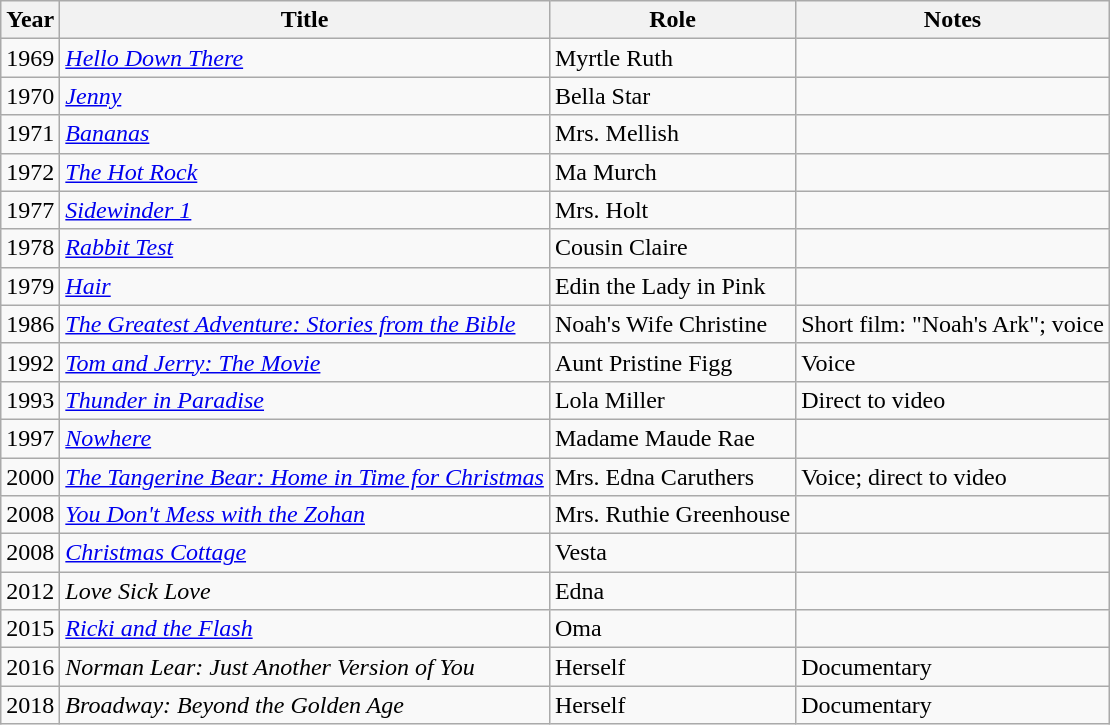<table class="wikitable sortable">
<tr>
<th>Year</th>
<th>Title</th>
<th>Role</th>
<th class="unsortable">Notes</th>
</tr>
<tr>
<td>1969</td>
<td><em><a href='#'>Hello Down There</a></em></td>
<td>Myrtle Ruth</td>
<td></td>
</tr>
<tr>
<td>1970</td>
<td><em><a href='#'>Jenny</a></em></td>
<td>Bella Star</td>
<td></td>
</tr>
<tr>
<td>1971</td>
<td><em><a href='#'>Bananas</a></em></td>
<td>Mrs. Mellish</td>
<td></td>
</tr>
<tr>
<td>1972</td>
<td><em><a href='#'>The Hot Rock</a></em></td>
<td>Ma Murch</td>
<td></td>
</tr>
<tr>
<td>1977</td>
<td><em><a href='#'>Sidewinder 1</a></em></td>
<td>Mrs. Holt</td>
<td></td>
</tr>
<tr>
<td>1978</td>
<td><em><a href='#'>Rabbit Test</a></em></td>
<td>Cousin Claire</td>
<td></td>
</tr>
<tr>
<td>1979</td>
<td><em><a href='#'>Hair</a></em></td>
<td>Edin the Lady in Pink</td>
<td></td>
</tr>
<tr>
<td>1986</td>
<td><em><a href='#'>The Greatest Adventure: Stories from the Bible</a></em></td>
<td>Noah's Wife Christine</td>
<td>Short film: "Noah's Ark"; voice</td>
</tr>
<tr>
<td>1992</td>
<td><em><a href='#'>Tom and Jerry: The Movie</a></em></td>
<td>Aunt Pristine Figg</td>
<td>Voice</td>
</tr>
<tr>
<td>1993</td>
<td><em><a href='#'>Thunder in Paradise</a></em></td>
<td>Lola Miller</td>
<td>Direct to video</td>
</tr>
<tr>
<td>1997</td>
<td><em><a href='#'>Nowhere</a></em></td>
<td>Madame Maude Rae</td>
<td></td>
</tr>
<tr>
<td>2000</td>
<td><em><a href='#'>The Tangerine Bear: Home in Time for Christmas</a></em></td>
<td>Mrs. Edna Caruthers</td>
<td>Voice; direct to video</td>
</tr>
<tr>
<td>2008</td>
<td><em><a href='#'>You Don't Mess with the Zohan</a></em></td>
<td>Mrs. Ruthie Greenhouse</td>
<td></td>
</tr>
<tr>
<td>2008</td>
<td><em><a href='#'>Christmas Cottage</a></em></td>
<td>Vesta</td>
<td></td>
</tr>
<tr>
<td>2012</td>
<td><em>Love Sick Love</em></td>
<td>Edna</td>
<td></td>
</tr>
<tr>
<td>2015</td>
<td><em><a href='#'>Ricki and the Flash</a></em></td>
<td>Oma</td>
<td></td>
</tr>
<tr>
<td>2016</td>
<td><em>Norman Lear: Just Another Version of You</em></td>
<td>Herself</td>
<td>Documentary</td>
</tr>
<tr>
<td>2018</td>
<td><em>Broadway: Beyond the Golden Age</em></td>
<td>Herself</td>
<td>Documentary</td>
</tr>
</table>
